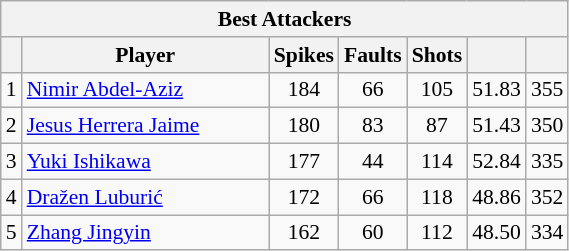<table class="wikitable sortable" style=font-size:90%>
<tr>
<th colspan=7>Best Attackers</th>
</tr>
<tr>
<th></th>
<th width=158>Player</th>
<th width=20>Spikes</th>
<th width=20>Faults</th>
<th width=20>Shots</th>
<th width=20></th>
<th width=20></th>
</tr>
<tr>
<td>1</td>
<td> <a href='#'>Nimir Abdel-Aziz</a></td>
<td align=center>184</td>
<td align=center>66</td>
<td align=center>105</td>
<td align=center>51.83</td>
<td align=center>355</td>
</tr>
<tr>
<td>2</td>
<td> <a href='#'>Jesus Herrera Jaime</a></td>
<td align=center>180</td>
<td align=center>83</td>
<td align=center>87</td>
<td align=center>51.43</td>
<td align=center>350</td>
</tr>
<tr>
<td>3</td>
<td> <a href='#'>Yuki Ishikawa</a></td>
<td align=center>177</td>
<td align=center>44</td>
<td align=center>114</td>
<td align=center>52.84</td>
<td align=center>335</td>
</tr>
<tr>
<td>4</td>
<td> <a href='#'>Dražen Luburić</a></td>
<td align=center>172</td>
<td align=center>66</td>
<td align=center>118</td>
<td align=center>48.86</td>
<td align=center>352</td>
</tr>
<tr>
<td>5</td>
<td> <a href='#'>Zhang Jingyin</a></td>
<td align=center>162</td>
<td align=center>60</td>
<td align=center>112</td>
<td align=center>48.50</td>
<td align=center>334</td>
</tr>
</table>
